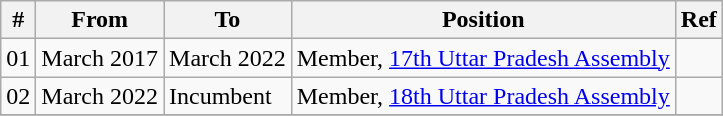<table class="wikitable sortable">
<tr>
<th>#</th>
<th>From</th>
<th>To</th>
<th>Position</th>
<th>Ref</th>
</tr>
<tr>
<td>01</td>
<td>March 2017</td>
<td>March 2022</td>
<td>Member, <a href='#'>17th Uttar Pradesh Assembly</a></td>
<td></td>
</tr>
<tr>
<td>02</td>
<td>March 2022</td>
<td>Incumbent</td>
<td>Member, <a href='#'>18th Uttar Pradesh Assembly</a></td>
<td></td>
</tr>
<tr>
</tr>
</table>
